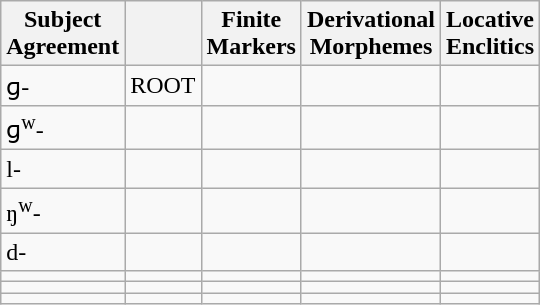<table class="wikitable">
<tr>
<th>Subject<br>Agreement</th>
<th></th>
<th>Finite<br>Markers</th>
<th>Derivational<br>Morphemes</th>
<th>Locative<br>Enclitics</th>
</tr>
<tr>
<td>ɡ-</td>
<td>ROOT</td>
<td></td>
<td></td>
<td></td>
</tr>
<tr>
<td>ɡ<sup>w</sup>-</td>
<td></td>
<td></td>
<td></td>
<td></td>
</tr>
<tr>
<td>l-</td>
<td></td>
<td></td>
<td></td>
<td></td>
</tr>
<tr>
<td>ŋ<sup>w</sup>-</td>
<td></td>
<td></td>
<td></td>
<td></td>
</tr>
<tr>
<td>d-</td>
<td></td>
<td></td>
<td></td>
<td></td>
</tr>
<tr>
<td></td>
<td></td>
<td></td>
<td></td>
<td></td>
</tr>
<tr>
<td></td>
<td></td>
<td></td>
<td></td>
<td></td>
</tr>
<tr>
<td></td>
<td></td>
<td></td>
<td></td>
<td></td>
</tr>
</table>
